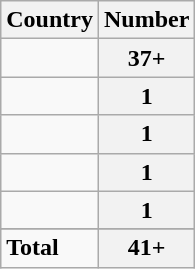<table class="wikitable centre sortable">
<tr>
<th>Country</th>
<th>Number</th>
</tr>
<tr>
<td></td>
<th>37+</th>
</tr>
<tr>
<td></td>
<th>1</th>
</tr>
<tr>
<td></td>
<th>1</th>
</tr>
<tr>
<td></td>
<th>1</th>
</tr>
<tr>
<td></td>
<th>1</th>
</tr>
<tr>
</tr>
<tr class="sortbottom">
<td><strong>Total</strong></td>
<th>41+</th>
</tr>
</table>
